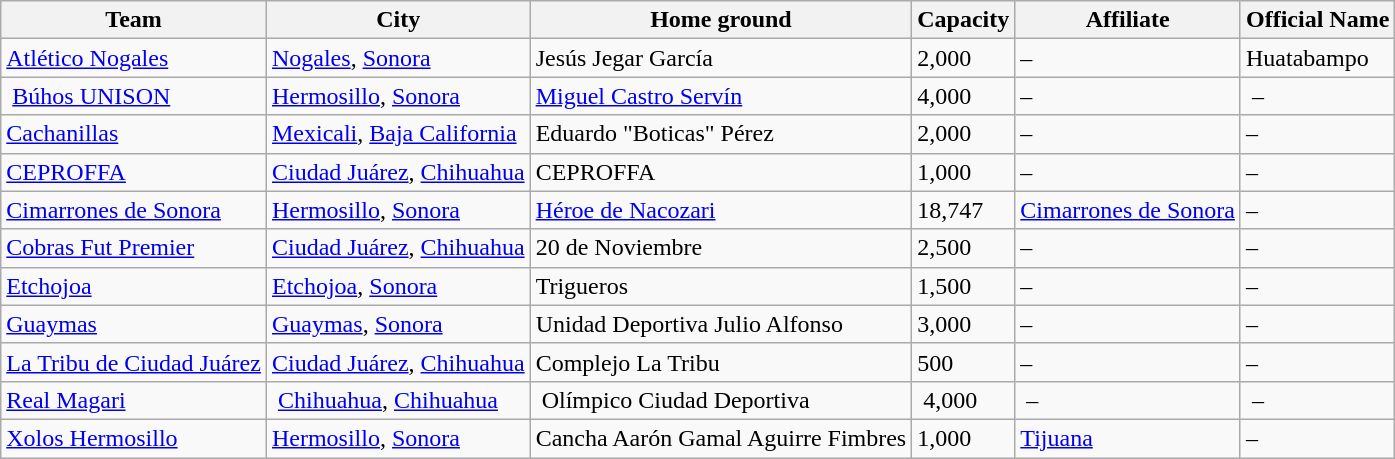<table class="wikitable sortable">
<tr>
<th>Team</th>
<th>City</th>
<th>Home ground</th>
<th>Capacity</th>
<th>Affiliate</th>
<th>Official Name</th>
</tr>
<tr>
<td><a href='#'>Atlético Nogales</a></td>
<td><a href='#'>Nogales</a>, <a href='#'>Sonora</a></td>
<td>Jesús Jegar García</td>
<td>2,000</td>
<td>–</td>
<td>Huatabampo</td>
</tr>
<tr>
<td> <a href='#'>Búhos UNISON</a> </td>
<td><a href='#'>Hermosillo</a>, <a href='#'>Sonora</a></td>
<td><a href='#'>Miguel Castro Servín</a></td>
<td>4,000</td>
<td>– </td>
<td> –</td>
</tr>
<tr>
<td><a href='#'>Cachanillas</a></td>
<td><a href='#'>Mexicali</a>, <a href='#'>Baja California</a></td>
<td>Eduardo "Boticas" Pérez</td>
<td>2,000</td>
<td>–</td>
<td>–</td>
</tr>
<tr>
<td><a href='#'>CEPROFFA</a></td>
<td><a href='#'>Ciudad Juárez</a>, <a href='#'>Chihuahua</a></td>
<td>CEPROFFA</td>
<td>1,000</td>
<td>–</td>
<td>–</td>
</tr>
<tr>
<td><a href='#'>Cimarrones de Sonora</a></td>
<td><a href='#'>Hermosillo</a>, <a href='#'>Sonora</a></td>
<td><a href='#'>Héroe de Nacozari</a></td>
<td>18,747</td>
<td><a href='#'>Cimarrones de Sonora</a></td>
<td>–</td>
</tr>
<tr>
<td><a href='#'>Cobras Fut Premier</a></td>
<td><a href='#'>Ciudad Juárez</a>, <a href='#'>Chihuahua</a></td>
<td>20 de Noviembre</td>
<td>2,500</td>
<td>–</td>
<td>–</td>
</tr>
<tr>
<td><a href='#'>Etchojoa</a></td>
<td><a href='#'>Etchojoa</a>, <a href='#'>Sonora</a></td>
<td>Trigueros</td>
<td>1,500</td>
<td>–</td>
<td>–</td>
</tr>
<tr>
<td><a href='#'>Guaymas</a></td>
<td><a href='#'>Guaymas</a>, <a href='#'>Sonora</a></td>
<td>Unidad Deportiva Julio Alfonso</td>
<td>3,000</td>
<td>–</td>
<td>–</td>
</tr>
<tr>
<td><a href='#'>La Tribu de Ciudad Juárez</a></td>
<td><a href='#'>Ciudad Juárez</a>, <a href='#'>Chihuahua</a></td>
<td>Complejo La Tribu</td>
<td>500</td>
<td>–</td>
<td>–</td>
</tr>
<tr>
<td><a href='#'>Real Magari</a> </td>
<td> <a href='#'>Chihuahua</a>, <a href='#'>Chihuahua</a> </td>
<td> Olímpico Ciudad Deportiva </td>
<td> 4,000</td>
<td> – </td>
<td> –</td>
</tr>
<tr>
<td><a href='#'>Xolos Hermosillo</a></td>
<td><a href='#'>Hermosillo</a>, <a href='#'>Sonora</a></td>
<td>Cancha Aarón Gamal Aguirre Fimbres</td>
<td>1,000</td>
<td><a href='#'>Tijuana</a></td>
<td>–</td>
</tr>
</table>
